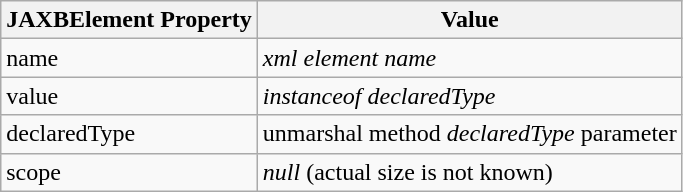<table class="wikitable">
<tr>
<th>JAXBElement Property</th>
<th>Value</th>
</tr>
<tr>
<td>name</td>
<td><em>xml element name</em></td>
</tr>
<tr>
<td>value</td>
<td><em>instanceof declaredType</em></td>
</tr>
<tr>
<td>declaredType</td>
<td>unmarshal method <em>declaredType</em> parameter</td>
</tr>
<tr>
<td>scope</td>
<td><em>null</em> (actual size is not known)</td>
</tr>
</table>
